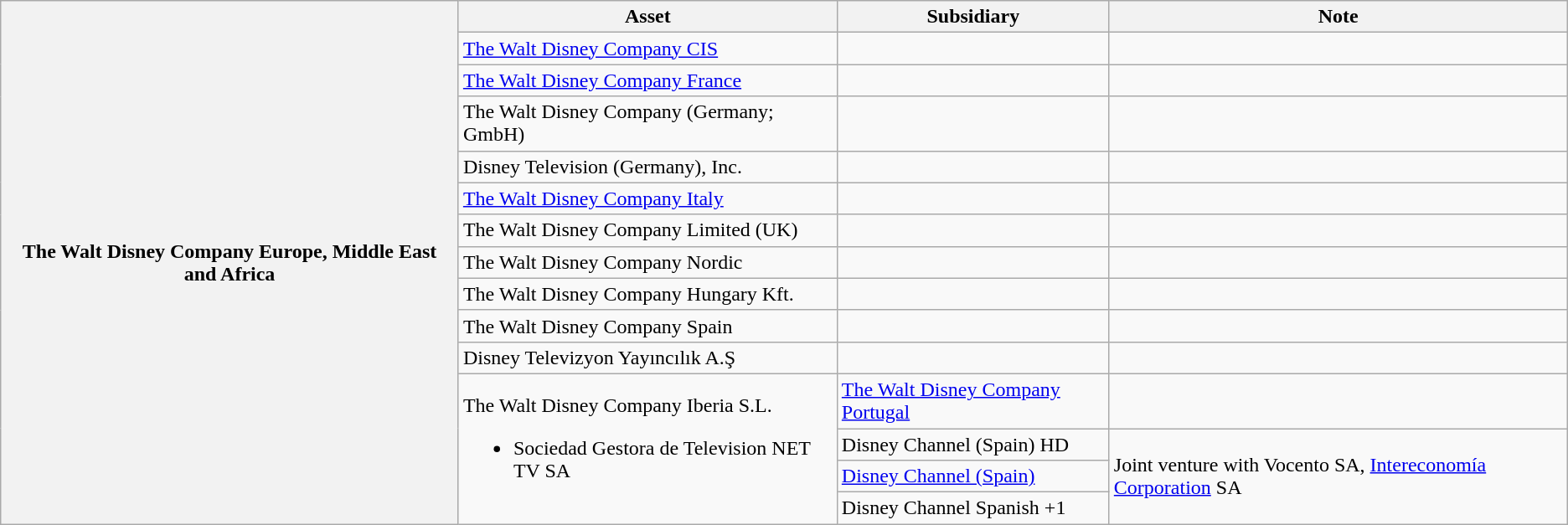<table class="wikitable">
<tr>
<th rowspan="15">The Walt Disney Company Europe, Middle East and Africa</th>
<th>Asset</th>
<th>Subsidiary</th>
<th>Note</th>
</tr>
<tr>
<td><a href='#'>The Walt Disney Company CIS</a></td>
<td></td>
<td></td>
</tr>
<tr>
<td><a href='#'>The Walt Disney Company France</a></td>
<td></td>
<td></td>
</tr>
<tr>
<td>The Walt Disney Company (Germany; GmbH)</td>
<td></td>
<td></td>
</tr>
<tr>
<td>Disney Television (Germany), Inc.</td>
<td></td>
<td></td>
</tr>
<tr>
<td><a href='#'>The Walt Disney Company Italy</a></td>
<td></td>
<td></td>
</tr>
<tr>
<td>The Walt Disney Company Limited (UK)</td>
<td></td>
<td></td>
</tr>
<tr>
<td>The Walt Disney Company Nordic</td>
<td></td>
<td></td>
</tr>
<tr>
<td>The Walt Disney Company Hungary Kft.</td>
<td></td>
<td></td>
</tr>
<tr>
<td>The Walt Disney Company Spain</td>
<td></td>
<td></td>
</tr>
<tr>
<td>Disney Televizyon Yayıncılık A.Ş</td>
<td></td>
<td></td>
</tr>
<tr>
<td rowspan="4">The Walt Disney Company Iberia S.L.<br><ul><li>Sociedad Gestora de Television NET TV SA</li></ul></td>
<td><a href='#'>The Walt Disney Company Portugal</a></td>
<td></td>
</tr>
<tr>
<td>Disney Channel (Spain) HD</td>
<td rowspan="3">Joint venture with Vocento SA, <a href='#'>Intereconomía Corporation</a> SA</td>
</tr>
<tr>
<td><a href='#'>Disney Channel (Spain)</a></td>
</tr>
<tr>
<td>Disney Channel Spanish +1</td>
</tr>
</table>
